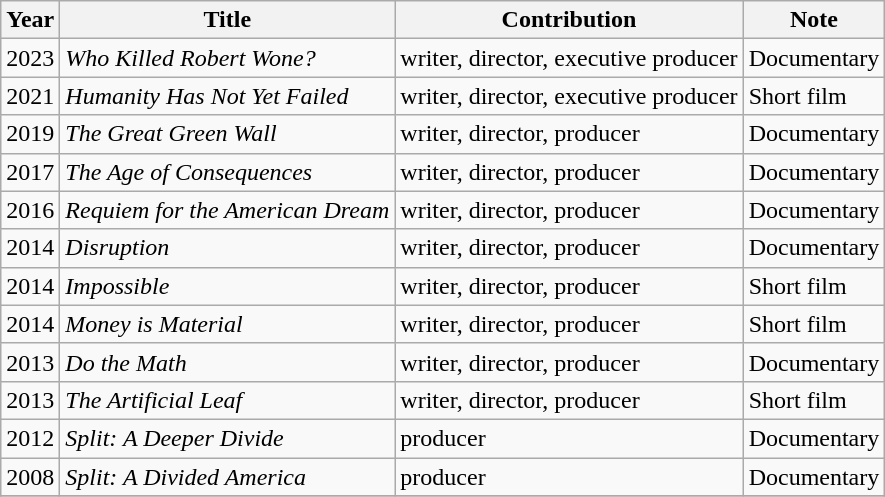<table class="wikitable sortable">
<tr>
<th>Year</th>
<th>Title</th>
<th>Contribution</th>
<th>Note</th>
</tr>
<tr>
<td>2023</td>
<td><em>Who Killed Robert Wone?</em></td>
<td>writer, director, executive producer</td>
<td>Documentary</td>
</tr>
<tr>
<td>2021</td>
<td><em>Humanity Has Not Yet Failed</em></td>
<td>writer, director, executive producer</td>
<td>Short film</td>
</tr>
<tr>
<td>2019</td>
<td><em>The Great Green Wall</em></td>
<td>writer, director, producer</td>
<td>Documentary</td>
</tr>
<tr>
<td>2017</td>
<td><em>The Age of Consequences</em></td>
<td>writer, director, producer</td>
<td>Documentary</td>
</tr>
<tr>
<td>2016</td>
<td><em>Requiem for the American Dream</em></td>
<td>writer, director, producer</td>
<td>Documentary</td>
</tr>
<tr>
<td>2014</td>
<td><em>Disruption</em></td>
<td>writer, director, producer</td>
<td>Documentary</td>
</tr>
<tr>
<td>2014</td>
<td><em>Impossible</em></td>
<td>writer, director, producer</td>
<td>Short film</td>
</tr>
<tr>
<td>2014</td>
<td><em>Money is Material</em></td>
<td>writer, director, producer</td>
<td>Short film</td>
</tr>
<tr>
<td>2013</td>
<td><em>Do the Math</em></td>
<td>writer, director, producer</td>
<td>Documentary</td>
</tr>
<tr>
<td>2013</td>
<td><em>The Artificial Leaf</em></td>
<td>writer, director, producer</td>
<td>Short film</td>
</tr>
<tr>
<td>2012</td>
<td><em>Split: A Deeper Divide</em></td>
<td>producer</td>
<td>Documentary</td>
</tr>
<tr>
<td>2008</td>
<td><em>Split: A Divided America</em></td>
<td>producer</td>
<td>Documentary</td>
</tr>
<tr>
</tr>
</table>
